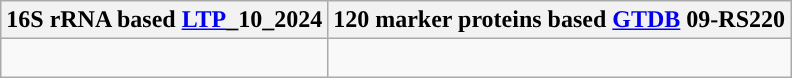<table class="wikitable">
<tr>
<th colspan=1>16S rRNA based <a href='#'>LTP</a>_10_2024</th>
<th colspan=1>120 marker proteins based <a href='#'>GTDB</a> 09-RS220</th>
</tr>
<tr>
<td style="vertical-align:top"><br></td>
<td><br></td>
</tr>
</table>
